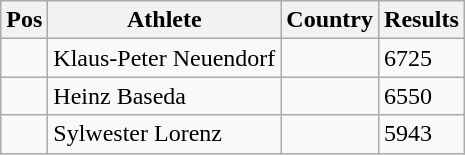<table class="wikitable">
<tr>
<th>Pos</th>
<th>Athlete</th>
<th>Country</th>
<th>Results</th>
</tr>
<tr>
<td align="center"></td>
<td>Klaus-Peter Neuendorf</td>
<td></td>
<td>6725</td>
</tr>
<tr>
<td align="center"></td>
<td>Heinz Baseda</td>
<td></td>
<td>6550</td>
</tr>
<tr>
<td align="center"></td>
<td>Sylwester Lorenz</td>
<td></td>
<td>5943</td>
</tr>
</table>
